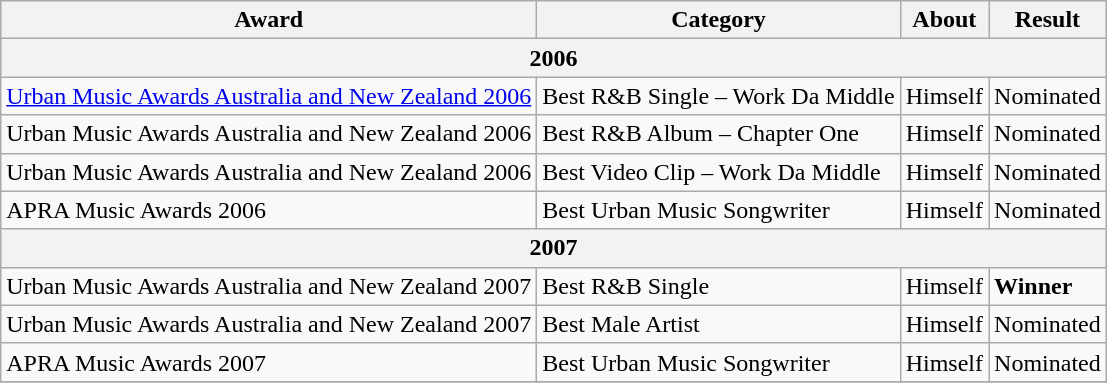<table class="wikitable">
<tr>
<th>Award</th>
<th>Category</th>
<th>About</th>
<th>Result</th>
</tr>
<tr>
<th colspan=5>2006</th>
</tr>
<tr>
<td><a href='#'>Urban Music Awards Australia and New Zealand 2006</a></td>
<td>Best R&B Single – Work Da Middle</td>
<td>Himself</td>
<td>Nominated</td>
</tr>
<tr>
<td>Urban Music Awards Australia and New Zealand 2006</td>
<td>Best R&B Album – Chapter One</td>
<td>Himself</td>
<td>Nominated</td>
</tr>
<tr>
<td>Urban Music Awards Australia and New Zealand 2006</td>
<td>Best Video Clip – Work Da Middle</td>
<td>Himself</td>
<td>Nominated</td>
</tr>
<tr>
<td>APRA Music Awards 2006</td>
<td>Best Urban Music Songwriter</td>
<td>Himself</td>
<td>Nominated</td>
</tr>
<tr>
<th colspan=5>2007</th>
</tr>
<tr>
<td>Urban Music Awards Australia and New Zealand 2007</td>
<td>Best R&B Single</td>
<td>Himself</td>
<td><strong>Winner</strong></td>
</tr>
<tr>
<td>Urban Music Awards Australia and New Zealand 2007</td>
<td>Best Male Artist</td>
<td>Himself</td>
<td>Nominated</td>
</tr>
<tr>
<td>APRA Music Awards 2007</td>
<td>Best Urban Music Songwriter</td>
<td>Himself</td>
<td>Nominated</td>
</tr>
<tr>
</tr>
</table>
